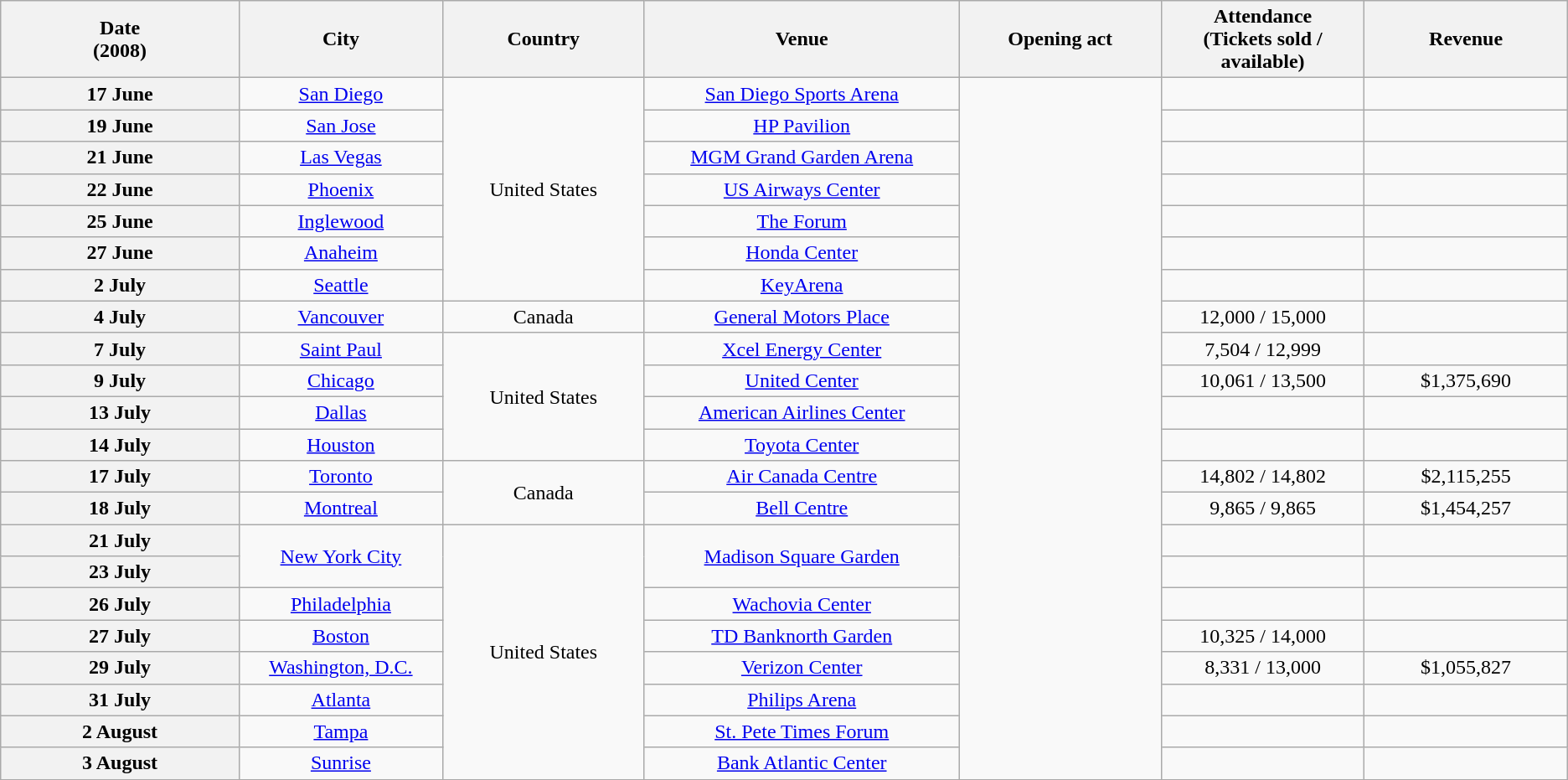<table class="wikitable plainrowheaders" style="text-align:center;">
<tr>
<th scope="col" style="width:12em;">Date<br>(2008)</th>
<th scope="col" style="width:10em;">City</th>
<th scope="col" style="width:10em;">Country</th>
<th scope="col" style="width:16em;">Venue</th>
<th scope="col" style="width:10em;">Opening act</th>
<th scope="col" style="width:10em;">Attendance <br>(Tickets sold / available)</th>
<th scope="col" style="width:10em;">Revenue</th>
</tr>
<tr>
<th scope="row" style="text-align:center;">17 June</th>
<td><a href='#'>San Diego</a></td>
<td rowspan="7">United States</td>
<td><a href='#'>San Diego Sports Arena</a></td>
<td rowspan="22"></td>
<td></td>
<td></td>
</tr>
<tr>
<th scope="row" style="text-align:center;">19 June</th>
<td><a href='#'>San Jose</a></td>
<td><a href='#'>HP Pavilion</a></td>
<td></td>
<td></td>
</tr>
<tr>
<th scope="row" style="text-align:center;">21 June</th>
<td><a href='#'>Las Vegas</a></td>
<td><a href='#'>MGM Grand Garden Arena</a></td>
<td></td>
<td></td>
</tr>
<tr>
<th scope="row" style="text-align:center;">22 June</th>
<td><a href='#'>Phoenix</a></td>
<td><a href='#'>US Airways Center</a></td>
<td></td>
<td></td>
</tr>
<tr>
<th scope="row" style="text-align:center;">25 June</th>
<td><a href='#'>Inglewood</a></td>
<td><a href='#'>The Forum</a></td>
<td></td>
<td></td>
</tr>
<tr>
<th scope="row" style="text-align:center;">27 June</th>
<td><a href='#'>Anaheim</a></td>
<td><a href='#'>Honda Center</a></td>
<td></td>
<td></td>
</tr>
<tr>
<th scope="row" style="text-align:center;">2 July</th>
<td><a href='#'>Seattle</a></td>
<td><a href='#'>KeyArena</a></td>
<td></td>
<td></td>
</tr>
<tr>
<th scope="row" style="text-align:center;">4 July</th>
<td><a href='#'>Vancouver</a></td>
<td>Canada</td>
<td><a href='#'>General Motors Place</a></td>
<td>12,000 / 15,000</td>
<td></td>
</tr>
<tr>
<th scope="row" style="text-align:center;">7 July</th>
<td><a href='#'>Saint Paul</a></td>
<td rowspan="4">United States</td>
<td><a href='#'>Xcel Energy Center</a></td>
<td>7,504 / 12,999</td>
<td></td>
</tr>
<tr>
<th scope="row" style="text-align:center;">9 July</th>
<td><a href='#'>Chicago</a></td>
<td><a href='#'>United Center</a></td>
<td>10,061 / 13,500</td>
<td>$1,375,690</td>
</tr>
<tr>
<th scope="row" style="text-align:center;">13 July</th>
<td><a href='#'>Dallas</a></td>
<td><a href='#'>American Airlines Center</a></td>
<td></td>
<td></td>
</tr>
<tr>
<th scope="row" style="text-align:center;">14 July</th>
<td><a href='#'>Houston</a></td>
<td><a href='#'>Toyota Center</a></td>
<td></td>
<td></td>
</tr>
<tr>
<th scope="row" style="text-align:center;">17 July</th>
<td><a href='#'>Toronto</a></td>
<td rowspan="2">Canada</td>
<td><a href='#'>Air Canada Centre</a></td>
<td>14,802 / 14,802</td>
<td>$2,115,255</td>
</tr>
<tr>
<th scope="row" style="text-align:center;">18 July</th>
<td><a href='#'>Montreal</a></td>
<td><a href='#'>Bell Centre</a></td>
<td>9,865 / 9,865</td>
<td>$1,454,257</td>
</tr>
<tr>
<th scope="row" style="text-align:center;">21 July</th>
<td rowspan="2"><a href='#'>New York City</a></td>
<td rowspan="8">United States</td>
<td rowspan="2"><a href='#'>Madison Square Garden</a></td>
<td></td>
<td></td>
</tr>
<tr>
<th scope="row" style="text-align:center;">23 July</th>
<td></td>
<td></td>
</tr>
<tr>
<th scope="row" style="text-align:center;">26 July</th>
<td><a href='#'>Philadelphia</a></td>
<td><a href='#'>Wachovia Center</a></td>
<td></td>
<td></td>
</tr>
<tr>
<th scope="row" style="text-align:center;">27 July</th>
<td><a href='#'>Boston</a></td>
<td><a href='#'>TD Banknorth Garden</a></td>
<td>10,325 / 14,000</td>
<td></td>
</tr>
<tr>
<th scope="row" style="text-align:center;">29 July</th>
<td><a href='#'>Washington, D.C.</a></td>
<td><a href='#'>Verizon Center</a></td>
<td>8,331 / 13,000</td>
<td>$1,055,827</td>
</tr>
<tr>
<th scope="row" style="text-align:center;">31 July</th>
<td><a href='#'>Atlanta</a></td>
<td><a href='#'>Philips Arena</a></td>
<td></td>
<td></td>
</tr>
<tr>
<th scope="row" style="text-align:center;">2 August</th>
<td><a href='#'>Tampa</a></td>
<td><a href='#'>St. Pete Times Forum</a></td>
<td></td>
<td></td>
</tr>
<tr>
<th scope="row" style="text-align:center;">3 August</th>
<td><a href='#'>Sunrise</a></td>
<td><a href='#'>Bank Atlantic Center</a></td>
<td></td>
<td></td>
</tr>
<tr>
</tr>
</table>
